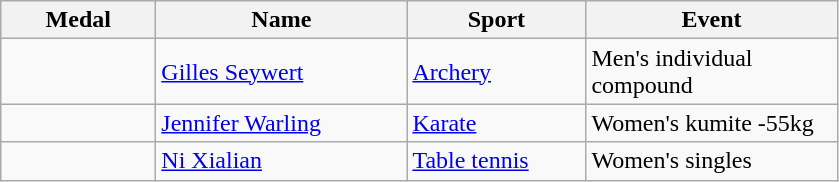<table class="wikitable">
<tr>
<th style="width:6em">Medal</th>
<th style="width:10em">Name</th>
<th style="width:7em">Sport</th>
<th style="width:10em">Event</th>
</tr>
<tr>
<td></td>
<td><a href='#'>Gilles Seywert</a></td>
<td><a href='#'>Archery</a></td>
<td>Men's individual compound</td>
</tr>
<tr>
<td></td>
<td><a href='#'>Jennifer Warling</a></td>
<td><a href='#'>Karate</a></td>
<td>Women's kumite -55kg</td>
</tr>
<tr>
<td></td>
<td><a href='#'>Ni Xialian</a></td>
<td><a href='#'>Table tennis</a></td>
<td>Women's singles</td>
</tr>
</table>
